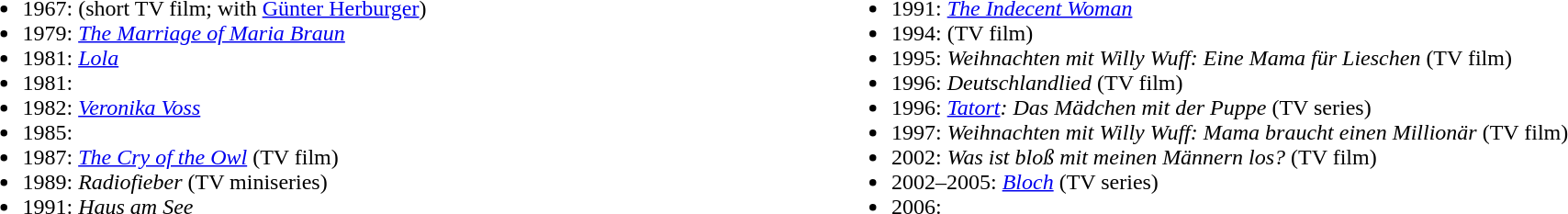<table width="100%" align="center">
<tr>
<td width="40%" valign="top"><br><ul><li>1967: <em></em> (short TV film; with <a href='#'>Günter Herburger</a>)</li><li>1979: <em><a href='#'>The Marriage of Maria Braun</a></em></li><li>1981: <em><a href='#'>Lola</a></em></li><li>1981: <em></em></li><li>1982: <em><a href='#'>Veronika Voss</a></em></li><li>1985: <em></em></li><li>1987: <em><a href='#'>The Cry of the Owl</a></em> (TV film)</li><li>1989: <em>Radiofieber</em> (TV miniseries)</li><li>1991: <em>Haus am See</em></li></ul></td>
<td width="40%" valign="top"><br><ul><li>1991: <em><a href='#'>The Indecent Woman</a></em></li><li>1994: <em></em> (TV film)</li><li>1995: <em>Weihnachten mit Willy Wuff: Eine Mama für Lieschen</em> (TV film)</li><li>1996: <em>Deutschlandlied</em> (TV film)</li><li>1996: <em><a href='#'>Tatort</a>: Das Mädchen mit der Puppe</em> (TV series)</li><li>1997: <em>Weihnachten mit Willy Wuff: Mama braucht einen Millionär</em> (TV film)</li><li>2002: <em>Was ist bloß mit meinen Männern los?</em> (TV film)</li><li>2002–2005: <em><a href='#'>Bloch</a></em> (TV series)</li><li>2006: <em></em></li></ul></td>
</tr>
</table>
